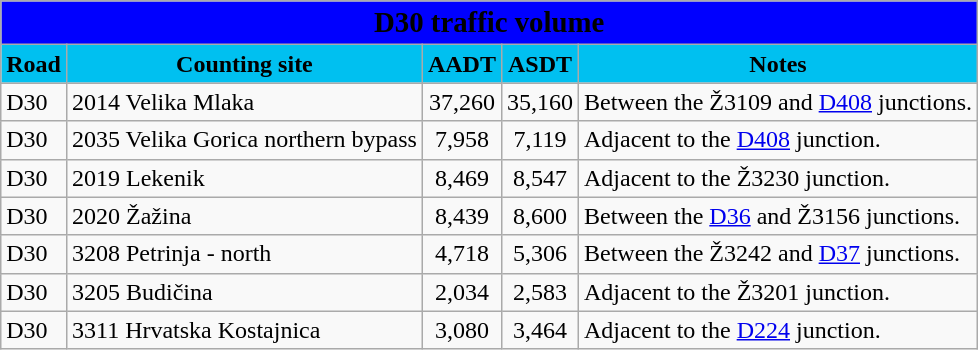<table class="wikitable">
<tr>
<td colspan="5"  style="text-align:center; background:blue; margin-top:15;"><span><big><strong>D30 traffic volume</strong></big></span></td>
</tr>
<tr style="text-align:center; background:#00c0f0;">
<td><strong>Road</strong></td>
<td><strong>Counting site</strong></td>
<td><strong>AADT</strong></td>
<td><strong>ASDT</strong></td>
<td><strong>Notes</strong></td>
</tr>
<tr>
<td> D30</td>
<td>2014 Velika Mlaka</td>
<td align=center>37,260</td>
<td align=center>35,160</td>
<td>Between the Ž3109 and <a href='#'>D408</a> junctions.</td>
</tr>
<tr>
<td> D30</td>
<td>2035 Velika Gorica northern bypass</td>
<td align=center>7,958</td>
<td align=center>7,119</td>
<td>Adjacent to the <a href='#'>D408</a> junction.</td>
</tr>
<tr>
<td> D30</td>
<td>2019 Lekenik</td>
<td align=center>8,469</td>
<td align=center>8,547</td>
<td>Adjacent to the Ž3230 junction.</td>
</tr>
<tr>
<td> D30</td>
<td>2020 Žažina</td>
<td align=center>8,439</td>
<td align=center>8,600</td>
<td>Between the <a href='#'>D36</a> and Ž3156 junctions.</td>
</tr>
<tr>
<td> D30</td>
<td>3208 Petrinja - north</td>
<td align=center>4,718</td>
<td align=center>5,306</td>
<td>Between the Ž3242 and <a href='#'>D37</a> junctions.</td>
</tr>
<tr>
<td> D30</td>
<td>3205 Budičina</td>
<td align=center>2,034</td>
<td align=center>2,583</td>
<td>Adjacent to the Ž3201 junction.</td>
</tr>
<tr>
<td> D30</td>
<td>3311 Hrvatska Kostajnica</td>
<td align=center>3,080</td>
<td align=center>3,464</td>
<td>Adjacent to the <a href='#'>D224</a> junction.</td>
</tr>
</table>
